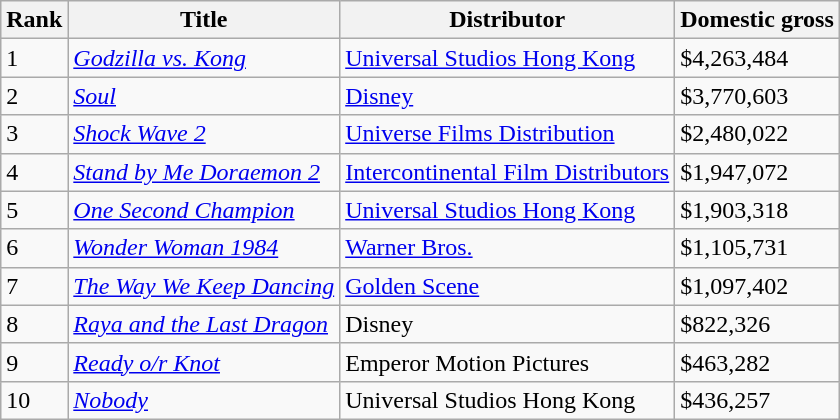<table class="wikitable sortable" style="margin:auto; margin:auto;">
<tr>
<th>Rank</th>
<th>Title</th>
<th>Distributor</th>
<th>Domestic gross</th>
</tr>
<tr>
<td>1</td>
<td><em><a href='#'>Godzilla vs. Kong</a></em></td>
<td><a href='#'>Universal Studios Hong Kong</a></td>
<td>$4,263,484</td>
</tr>
<tr>
<td>2</td>
<td><em><a href='#'>Soul</a></em></td>
<td><a href='#'>Disney</a></td>
<td>$3,770,603</td>
</tr>
<tr>
<td>3</td>
<td><em><a href='#'>Shock Wave 2</a></em></td>
<td><a href='#'>Universe Films Distribution</a></td>
<td>$2,480,022</td>
</tr>
<tr>
<td>4</td>
<td><em><a href='#'>Stand by Me Doraemon 2</a></em></td>
<td><a href='#'>Intercontinental Film Distributors</a></td>
<td>$1,947,072</td>
</tr>
<tr>
<td>5</td>
<td><em><a href='#'>One Second Champion</a></em></td>
<td><a href='#'>Universal Studios Hong Kong</a></td>
<td>$1,903,318</td>
</tr>
<tr>
<td>6</td>
<td><em><a href='#'>Wonder Woman 1984</a></em></td>
<td><a href='#'>Warner Bros.</a></td>
<td>$1,105,731</td>
</tr>
<tr>
<td>7</td>
<td><em><a href='#'>The Way We Keep Dancing</a></em></td>
<td><a href='#'>Golden Scene</a></td>
<td>$1,097,402</td>
</tr>
<tr>
<td>8</td>
<td><em><a href='#'>Raya and the Last Dragon</a></em></td>
<td>Disney</td>
<td>$822,326</td>
</tr>
<tr>
<td>9</td>
<td><em><a href='#'>Ready o/r Knot</a></em></td>
<td>Emperor Motion Pictures</td>
<td>$463,282</td>
</tr>
<tr>
<td>10</td>
<td><em><a href='#'>Nobody</a></em></td>
<td>Universal Studios Hong Kong</td>
<td>$436,257</td>
</tr>
</table>
